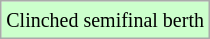<table class="wikitable">
<tr>
<td style="background-color: #ccffcc;"><small>Clinched semifinal berth</small></td>
</tr>
</table>
